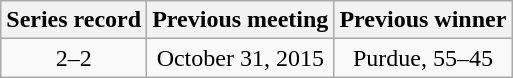<table class="wikitable" style="text-align:center">
<tr>
<th>Series record</th>
<th>Previous meeting</th>
<th>Previous winner</th>
</tr>
<tr>
<td>2–2</td>
<td>October 31, 2015</td>
<td>Purdue, 55–45</td>
</tr>
</table>
